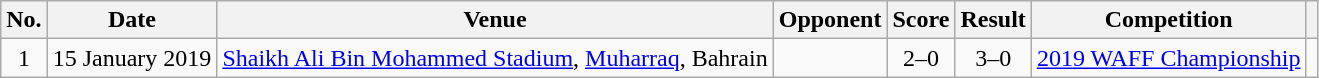<table class="wikitable sortable">
<tr>
<th scope="col">No.</th>
<th scope="col">Date</th>
<th scope="col">Venue</th>
<th scope="col">Opponent</th>
<th scope="col">Score</th>
<th scope="col">Result</th>
<th scope="col">Competition</th>
<th scope="col" class="unsortable"></th>
</tr>
<tr>
<td align="center">1</td>
<td>15 January 2019</td>
<td><a href='#'>Shaikh Ali Bin Mohammed Stadium</a>, <a href='#'>Muharraq</a>, Bahrain</td>
<td></td>
<td align="center">2–0</td>
<td align="center">3–0</td>
<td><a href='#'>2019 WAFF Championship</a></td>
<td></td>
</tr>
</table>
